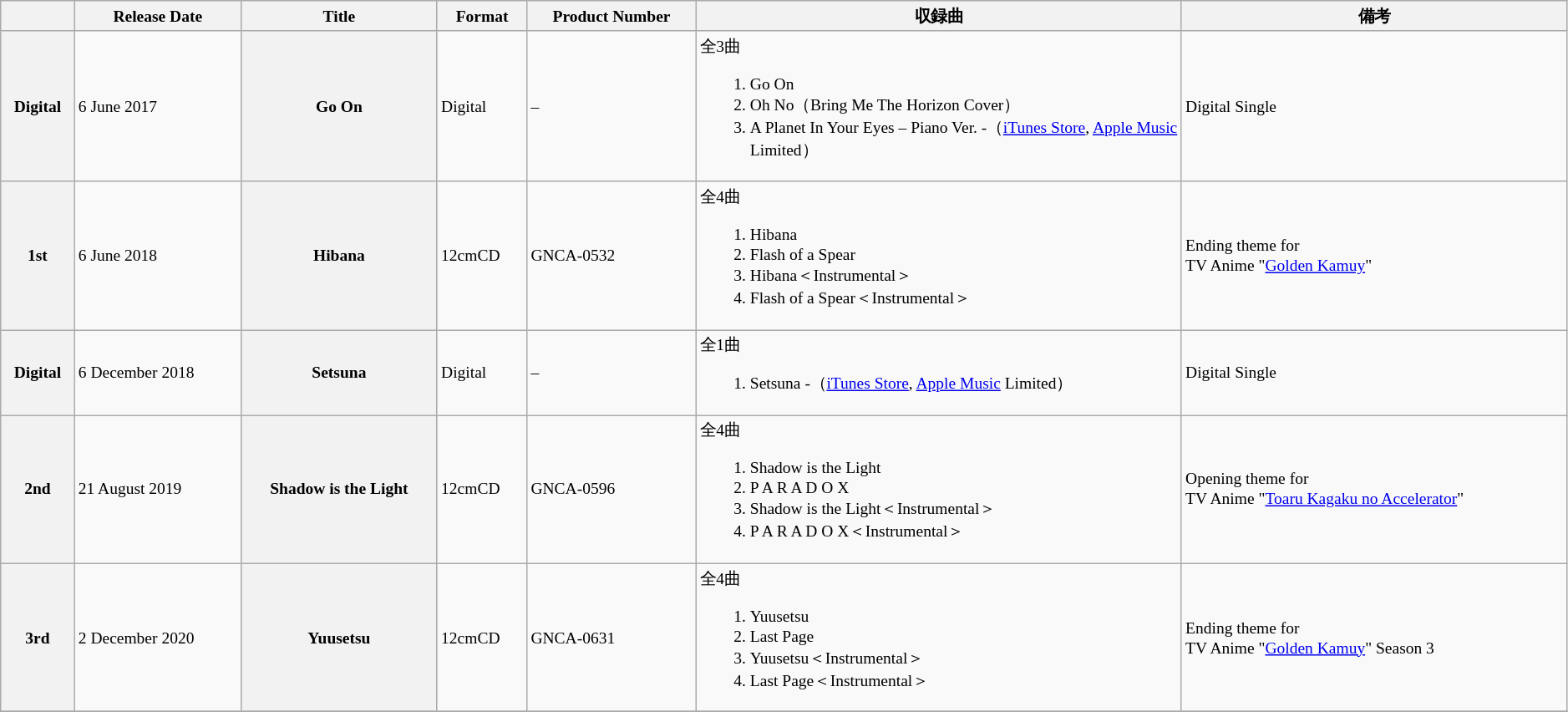<table class="wikitable" style="font-size:small">
<tr>
<th> </th>
<th>Release Date</th>
<th>Title</th>
<th>Format</th>
<th>Product Number</th>
<th style="width:31%">収録曲</th>
<th>備考</th>
</tr>
<tr>
<th>Digital</th>
<td>6 June 2017</td>
<th><strong>Go On</strong></th>
<td>Digital</td>
<td>–</td>
<td>全3曲<br><ol><li>Go On</li><li>Oh No（Bring Me The Horizon Cover）</li><li>A Planet In Your Eyes – Piano Ver. -（<a href='#'>iTunes Store</a>, <a href='#'>Apple Music</a> Limited）</li></ol></td>
<td>Digital Single</td>
</tr>
<tr>
<th>1st</th>
<td>6 June 2018</td>
<th>Hibana</th>
<td>12cmCD</td>
<td>GNCA-0532</td>
<td>全4曲<br><ol><li>Hibana</li><li>Flash of a Spear</li><li>Hibana＜Instrumental＞</li><li>Flash of a Spear＜Instrumental＞</li></ol></td>
<td>Ending theme for<br>TV Anime "<a href='#'>Golden Kamuy</a>"</td>
</tr>
<tr>
<th>Digital</th>
<td>6 December 2018</td>
<th><strong>Setsuna</strong></th>
<td>Digital</td>
<td>–</td>
<td>全1曲<br><ol><li>Setsuna -（<a href='#'>iTunes Store</a>, <a href='#'>Apple Music</a> Limited）</li></ol></td>
<td>Digital Single</td>
</tr>
<tr>
<th>2nd</th>
<td>21 August 2019</td>
<th>Shadow is the Light</th>
<td>12cmCD</td>
<td>GNCA-0596</td>
<td>全4曲<br><ol><li>Shadow is the Light</li><li>P A R A D O X</li><li>Shadow is the Light＜Instrumental＞</li><li>P A R A D O X＜Instrumental＞</li></ol></td>
<td>Opening theme for<br>TV Anime "<a href='#'>Toaru Kagaku no Accelerator</a>"</td>
</tr>
<tr>
<th>3rd</th>
<td>2 December 2020</td>
<th>Yuusetsu</th>
<td>12cmCD</td>
<td>GNCA-0631</td>
<td>全4曲<br><ol><li>Yuusetsu</li><li>Last Page</li><li>Yuusetsu＜Instrumental＞</li><li>Last Page＜Instrumental＞</li></ol></td>
<td>Ending theme for<br>TV Anime "<a href='#'>Golden Kamuy</a>" Season 3</td>
</tr>
<tr>
</tr>
</table>
